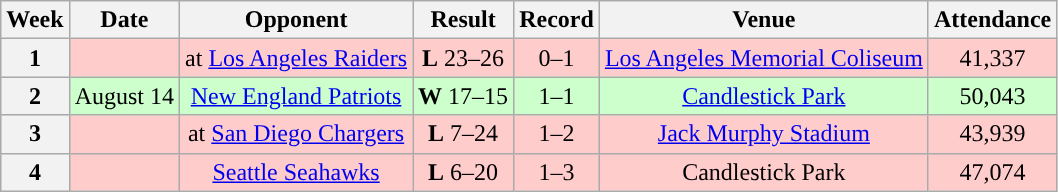<table class="wikitable" style="text-align:center">
<tr>
<th>Week</th>
<th>Date</th>
<th>Opponent</th>
<th>Result</th>
<th>Record</th>
<th>Venue</th>
<th>Attendance</th>
</tr>
<tr style="background:#fcc">
<th>1</th>
<td></td>
<td>at <a href='#'>Los Angeles Raiders</a></td>
<td><strong>L</strong> 23–26 </td>
<td>0–1</td>
<td><a href='#'>Los Angeles Memorial Coliseum</a></td>
<td>41,337</td>
</tr>
<tr style="background:#cfc">
<th>2</th>
<td>August 14</td>
<td><a href='#'>New England Patriots</a></td>
<td><strong>W</strong> 17–15</td>
<td>1–1</td>
<td><a href='#'>Candlestick Park</a></td>
<td>50,043</td>
</tr>
<tr style="background:#fcc">
<th>3</th>
<td></td>
<td>at <a href='#'>San Diego Chargers</a></td>
<td><strong>L</strong> 7–24</td>
<td>1–2</td>
<td><a href='#'>Jack Murphy Stadium</a></td>
<td>43,939</td>
</tr>
<tr style="background:#fcc">
<th>4</th>
<td></td>
<td><a href='#'>Seattle Seahawks</a></td>
<td><strong>L</strong> 6–20</td>
<td>1–3</td>
<td>Candlestick Park</td>
<td>47,074</td>
</tr>
</table>
